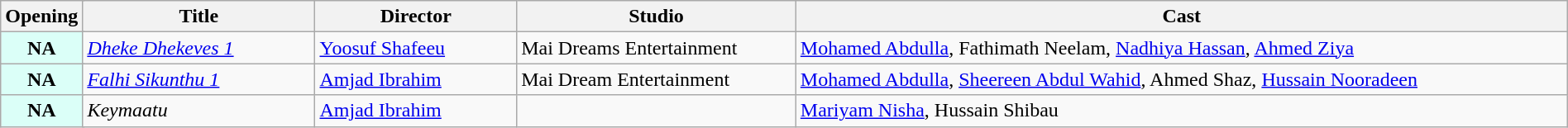<table class="wikitable plainrowheaders" width="100%">
<tr>
<th scope="col" colspan="2" width=4%>Opening</th>
<th scope="col" width=15%>Title</th>
<th scope="col" width=13%>Director</th>
<th scope="col" width=18%>Studio</th>
<th scope="col" width=50%>Cast</th>
</tr>
<tr>
<td style="text-align:center; background:#dbfff8;" colspan="2"><strong>NA</strong></td>
<td><em><a href='#'>Dheke Dhekeves 1</a></em></td>
<td><a href='#'>Yoosuf Shafeeu</a></td>
<td>Mai Dreams Entertainment</td>
<td><a href='#'>Mohamed Abdulla</a>, Fathimath Neelam, <a href='#'>Nadhiya Hassan</a>, <a href='#'>Ahmed Ziya</a></td>
</tr>
<tr>
<td style="text-align:center; background:#dbfff8;" colspan="2"><strong>NA</strong></td>
<td><em><a href='#'>Falhi Sikunthu 1</a></em></td>
<td><a href='#'>Amjad Ibrahim</a></td>
<td>Mai Dream Entertainment</td>
<td><a href='#'>Mohamed Abdulla</a>, <a href='#'>Sheereen Abdul Wahid</a>, Ahmed Shaz, <a href='#'>Hussain Nooradeen</a></td>
</tr>
<tr>
<td style="text-align:center; background:#dbfff8;" colspan="2"><strong>NA</strong></td>
<td><em>Keymaatu</em></td>
<td><a href='#'>Amjad Ibrahim</a></td>
<td></td>
<td><a href='#'>Mariyam Nisha</a>, Hussain Shibau</td>
</tr>
</table>
